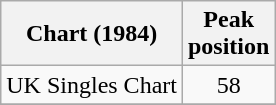<table class="wikitable">
<tr>
<th align="left">Chart (1984)</th>
<th align="left">Peak<br>position</th>
</tr>
<tr>
<td align="left">UK Singles Chart</td>
<td align="center">58</td>
</tr>
<tr>
</tr>
</table>
